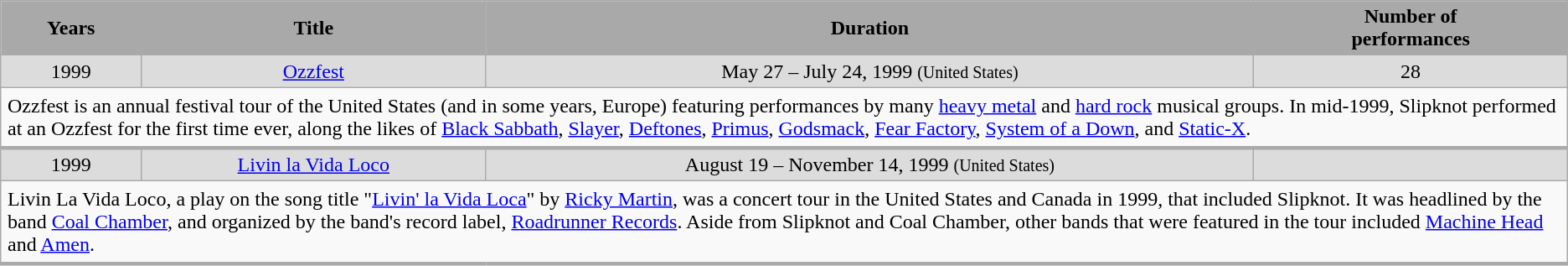<table class="wikitable">
<tr>
<th style="background:darkGrey;">Years</th>
<th style="background:darkGrey;">Title</th>
<th style="background:darkGrey;">Duration</th>
<th style="background:darkGrey;">Number of<br>performances</th>
</tr>
<tr style="background:#dcdcdc; text-align:center;">
<td>1999</td>
<td><a href='#'>Ozzfest</a></td>
<td>May 27 – July 24, 1999 <small>(United States)</small></td>
<td>28</td>
</tr>
<tr>
<td colspan="4" style="border-bottom-width:3px; padding:5px;">Ozzfest is an annual festival tour of the United States (and in some years, Europe) featuring performances by many <a href='#'>heavy metal</a> and <a href='#'>hard rock</a> musical groups. In mid-1999, Slipknot performed at an Ozzfest for the first time ever, along the likes of <a href='#'>Black Sabbath</a>, <a href='#'>Slayer</a>, <a href='#'>Deftones</a>, <a href='#'>Primus</a>, <a href='#'>Godsmack</a>, <a href='#'>Fear Factory</a>, <a href='#'>System of a Down</a>, and <a href='#'>Static-X</a>.</td>
</tr>
<tr style="background:#dcdcdc; text-align:center;">
<td>1999</td>
<td><a href='#'>Livin la Vida Loco</a></td>
<td>August 19 – November 14, 1999 <small>(United States)</small></td>
<td></td>
</tr>
<tr>
<td colspan="4" style="border-bottom-width:3px; padding:5px;">Livin La Vida Loco, a play on the song title "<a href='#'>Livin' la Vida Loca</a>" by <a href='#'>Ricky Martin</a>, was a concert tour in the United States and Canada in 1999, that included Slipknot. It was headlined by the band <a href='#'>Coal Chamber</a>, and organized by the band's record label, <a href='#'>Roadrunner Records</a>. Aside from Slipknot and Coal Chamber, other bands that were featured in the tour included <a href='#'>Machine Head</a> and <a href='#'>Amen</a>.</td>
</tr>
</table>
